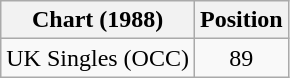<table class="wikitable">
<tr>
<th>Chart (1988)</th>
<th>Position</th>
</tr>
<tr>
<td>UK Singles (OCC)</td>
<td align="center">89</td>
</tr>
</table>
